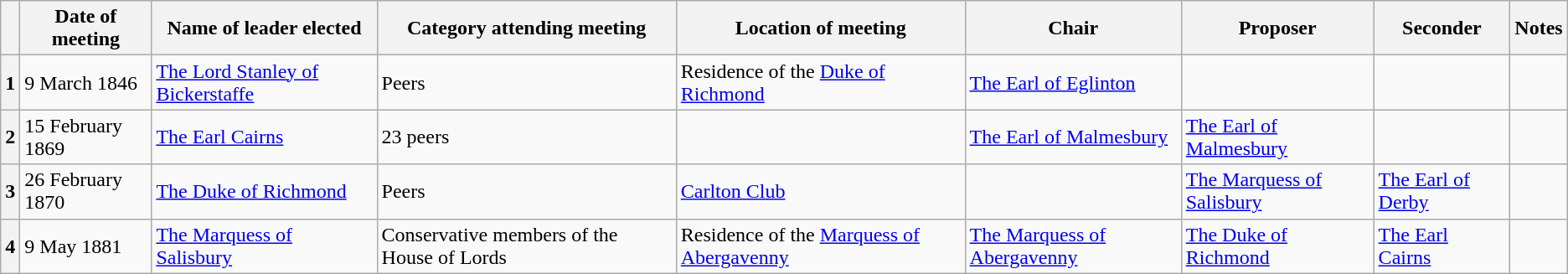<table class="wikitable sortable">
<tr>
<th></th>
<th>Date of meeting</th>
<th>Name of leader elected</th>
<th>Category attending meeting</th>
<th>Location of meeting</th>
<th>Chair</th>
<th>Proposer</th>
<th>Seconder</th>
<th>Notes</th>
</tr>
<tr>
<th>1</th>
<td>9 March 1846</td>
<td><a href='#'>The Lord Stanley of Bickerstaffe</a></td>
<td>Peers</td>
<td>Residence of the <a href='#'>Duke of Richmond</a></td>
<td><a href='#'>The Earl of Eglinton</a></td>
<td></td>
<td></td>
<td></td>
</tr>
<tr>
<th>2</th>
<td>15 February 1869</td>
<td><a href='#'>The Earl Cairns</a></td>
<td>23 peers</td>
<td></td>
<td><a href='#'>The Earl of Malmesbury</a></td>
<td><a href='#'>The Earl of Malmesbury</a></td>
<td></td>
<td></td>
</tr>
<tr>
<th>3</th>
<td>26 February 1870</td>
<td><a href='#'>The Duke of Richmond</a></td>
<td>Peers</td>
<td><a href='#'>Carlton Club</a></td>
<td></td>
<td><a href='#'>The Marquess of Salisbury</a></td>
<td><a href='#'>The Earl of Derby</a></td>
<td></td>
</tr>
<tr>
<th>4</th>
<td>9 May 1881</td>
<td><a href='#'>The Marquess of Salisbury</a></td>
<td>Conservative members of the House of Lords</td>
<td>Residence of the <a href='#'>Marquess of Abergavenny</a></td>
<td><a href='#'>The Marquess of Abergavenny</a></td>
<td><a href='#'>The Duke of Richmond</a></td>
<td><a href='#'>The Earl Cairns</a></td>
<td></td>
</tr>
</table>
